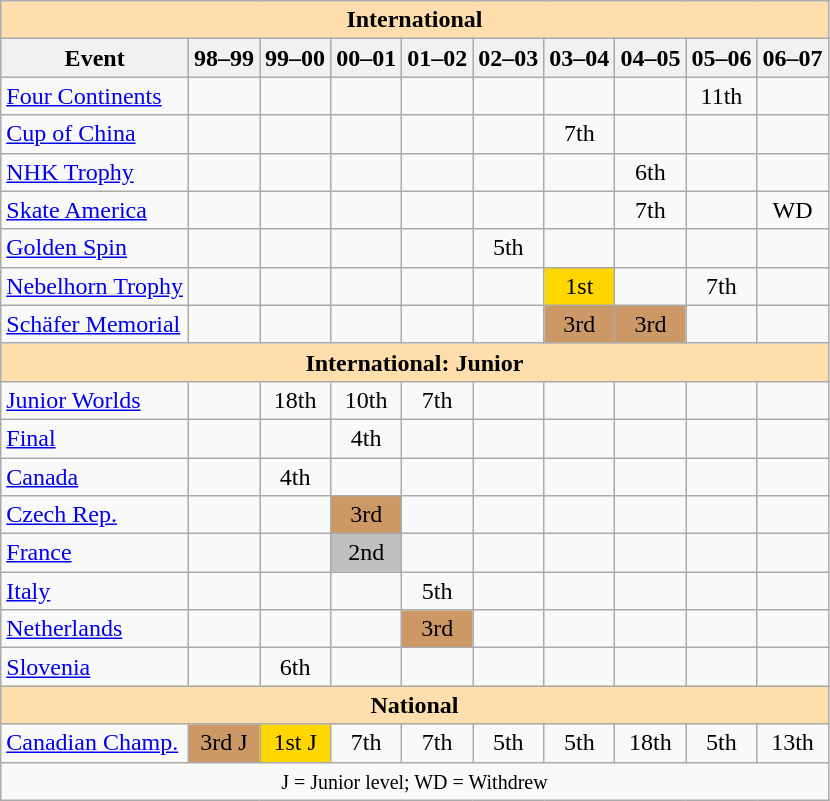<table class="wikitable" style="text-align:center">
<tr>
<th style="background-color: #ffdead; " colspan=10 align=center>International</th>
</tr>
<tr>
<th>Event</th>
<th>98–99</th>
<th>99–00</th>
<th>00–01</th>
<th>01–02</th>
<th>02–03</th>
<th>03–04</th>
<th>04–05</th>
<th>05–06</th>
<th>06–07</th>
</tr>
<tr>
<td align=left><a href='#'>Four Continents</a></td>
<td></td>
<td></td>
<td></td>
<td></td>
<td></td>
<td></td>
<td></td>
<td>11th</td>
<td></td>
</tr>
<tr>
<td align=left> <a href='#'>Cup of China</a></td>
<td></td>
<td></td>
<td></td>
<td></td>
<td></td>
<td>7th</td>
<td></td>
<td></td>
<td></td>
</tr>
<tr>
<td align=left> <a href='#'>NHK Trophy</a></td>
<td></td>
<td></td>
<td></td>
<td></td>
<td></td>
<td></td>
<td>6th</td>
<td></td>
<td></td>
</tr>
<tr>
<td align=left> <a href='#'>Skate America</a></td>
<td></td>
<td></td>
<td></td>
<td></td>
<td></td>
<td></td>
<td>7th</td>
<td></td>
<td>WD</td>
</tr>
<tr>
<td align=left><a href='#'>Golden Spin</a></td>
<td></td>
<td></td>
<td></td>
<td></td>
<td>5th</td>
<td></td>
<td></td>
<td></td>
<td></td>
</tr>
<tr>
<td align=left><a href='#'>Nebelhorn Trophy</a></td>
<td></td>
<td></td>
<td></td>
<td></td>
<td></td>
<td bgcolor=gold>1st</td>
<td></td>
<td>7th</td>
<td></td>
</tr>
<tr>
<td align=left><a href='#'>Schäfer Memorial</a></td>
<td></td>
<td></td>
<td></td>
<td></td>
<td></td>
<td bgcolor=cc9966>3rd</td>
<td bgcolor=cc9966>3rd</td>
<td></td>
<td></td>
</tr>
<tr>
<th style="background-color: #ffdead; " colspan=10 align=center>International: Junior</th>
</tr>
<tr>
<td align=left><a href='#'>Junior Worlds</a></td>
<td></td>
<td>18th</td>
<td>10th</td>
<td>7th</td>
<td></td>
<td></td>
<td></td>
<td></td>
<td></td>
</tr>
<tr>
<td align=left> <a href='#'>Final</a></td>
<td></td>
<td></td>
<td>4th</td>
<td></td>
<td></td>
<td></td>
<td></td>
<td></td>
<td></td>
</tr>
<tr>
<td align=left> <a href='#'>Canada</a></td>
<td></td>
<td>4th</td>
<td></td>
<td></td>
<td></td>
<td></td>
<td></td>
<td></td>
<td></td>
</tr>
<tr>
<td align=left> <a href='#'>Czech Rep.</a></td>
<td></td>
<td></td>
<td bgcolor=cc9966>3rd</td>
<td></td>
<td></td>
<td></td>
<td></td>
<td></td>
<td></td>
</tr>
<tr>
<td align=left> <a href='#'>France</a></td>
<td></td>
<td></td>
<td bgcolor=silver>2nd</td>
<td></td>
<td></td>
<td></td>
<td></td>
<td></td>
<td></td>
</tr>
<tr>
<td align=left> <a href='#'>Italy</a></td>
<td></td>
<td></td>
<td></td>
<td>5th</td>
<td></td>
<td></td>
<td></td>
<td></td>
<td></td>
</tr>
<tr>
<td align=left> <a href='#'>Netherlands</a></td>
<td></td>
<td></td>
<td></td>
<td bgcolor=cc9966>3rd</td>
<td></td>
<td></td>
<td></td>
<td></td>
<td></td>
</tr>
<tr>
<td align=left> <a href='#'>Slovenia</a></td>
<td></td>
<td>6th</td>
<td></td>
<td></td>
<td></td>
<td></td>
<td></td>
<td></td>
<td></td>
</tr>
<tr>
<th style="background-color: #ffdead; " colspan=10 align=center>National</th>
</tr>
<tr>
<td align=left><a href='#'>Canadian Champ.</a></td>
<td bgcolor=cc9966>3rd J</td>
<td bgcolor=gold>1st J</td>
<td>7th</td>
<td>7th</td>
<td>5th</td>
<td>5th</td>
<td>18th</td>
<td>5th</td>
<td>13th</td>
</tr>
<tr>
<td colspan=10 align=center><small> J = Junior level; WD = Withdrew </small></td>
</tr>
</table>
